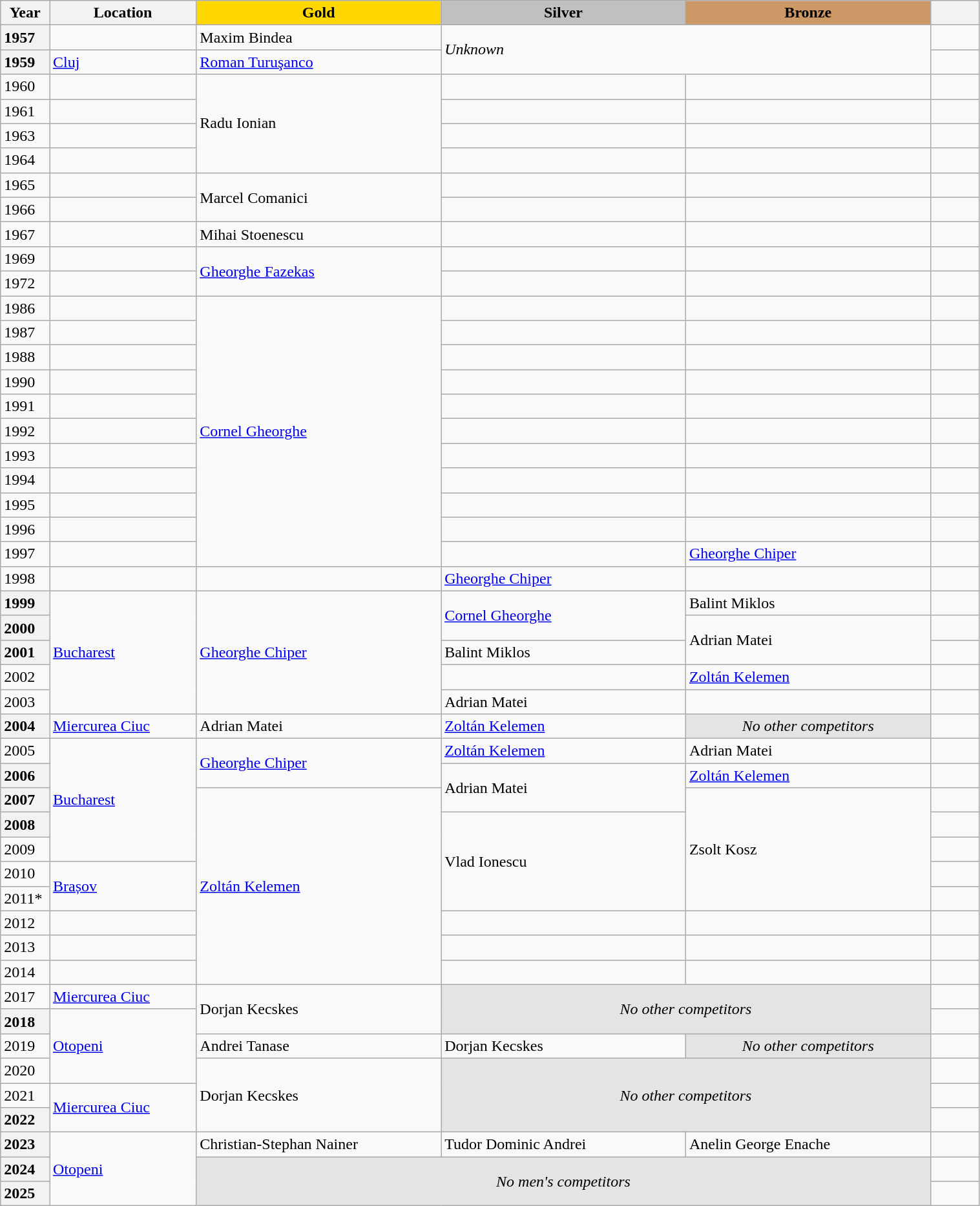<table class="wikitable unsortable" style="text-align:left; width:80%">
<tr>
<th scope="col" style="text-align:center; width:5%">Year</th>
<th scope="col" style="text-align:center; width:15%">Location</th>
<th scope="col" style="text-align:center; width:25%; background:gold">Gold</th>
<th scope="col" style="text-align:center; width:25%; background:silver">Silver</th>
<th scope="col" style="text-align:center; width:25%; background:#c96">Bronze</th>
<th scope="col" style="text-align:center; width:5%"></th>
</tr>
<tr>
<th scope="row" style="text-align:left">1957</th>
<td></td>
<td>Maxim Bindea</td>
<td colspan="2" rowspan="2"><em>Unknown</em></td>
<td></td>
</tr>
<tr>
<th scope="row" style="text-align:left">1959</th>
<td><a href='#'>Cluj</a></td>
<td><a href='#'>Roman Turuşanco</a></td>
<td></td>
</tr>
<tr>
<td>1960</td>
<td></td>
<td rowspan="4">Radu Ionian</td>
<td></td>
<td></td>
<td></td>
</tr>
<tr>
<td>1961</td>
<td></td>
<td></td>
<td></td>
<td></td>
</tr>
<tr>
<td>1963</td>
<td></td>
<td></td>
<td></td>
<td></td>
</tr>
<tr>
<td>1964</td>
<td></td>
<td></td>
<td></td>
<td></td>
</tr>
<tr>
<td>1965</td>
<td></td>
<td rowspan="2">Marcel Comanici</td>
<td></td>
<td></td>
<td></td>
</tr>
<tr>
<td>1966</td>
<td></td>
<td></td>
<td></td>
<td></td>
</tr>
<tr>
<td>1967</td>
<td></td>
<td>Mihai Stoenescu</td>
<td></td>
<td></td>
<td></td>
</tr>
<tr>
<td>1969</td>
<td></td>
<td rowspan="2"><a href='#'>Gheorghe Fazekas</a></td>
<td></td>
<td></td>
<td></td>
</tr>
<tr>
<td>1972</td>
<td></td>
<td></td>
<td></td>
<td></td>
</tr>
<tr>
<td>1986</td>
<td></td>
<td rowspan="11"><a href='#'>Cornel Gheorghe</a></td>
<td></td>
<td></td>
<td></td>
</tr>
<tr>
<td>1987</td>
<td></td>
<td></td>
<td></td>
<td></td>
</tr>
<tr>
<td>1988</td>
<td></td>
<td></td>
<td></td>
<td></td>
</tr>
<tr>
<td>1990</td>
<td></td>
<td></td>
<td></td>
<td></td>
</tr>
<tr>
<td>1991</td>
<td></td>
<td></td>
<td></td>
<td></td>
</tr>
<tr>
<td>1992</td>
<td></td>
<td></td>
<td></td>
<td></td>
</tr>
<tr>
<td>1993</td>
<td></td>
<td></td>
<td></td>
<td></td>
</tr>
<tr>
<td>1994</td>
<td></td>
<td></td>
<td></td>
<td></td>
</tr>
<tr>
<td>1995</td>
<td></td>
<td></td>
<td></td>
<td></td>
</tr>
<tr>
<td>1996</td>
<td></td>
<td></td>
<td></td>
<td></td>
</tr>
<tr>
<td>1997</td>
<td></td>
<td></td>
<td><a href='#'>Gheorghe Chiper</a></td>
<td></td>
</tr>
<tr>
<td>1998</td>
<td></td>
<td></td>
<td><a href='#'>Gheorghe Chiper</a></td>
<td></td>
<td></td>
</tr>
<tr>
<th scope="row" style="text-align:left">1999</th>
<td rowspan="5"><a href='#'>Bucharest</a></td>
<td rowspan="5"><a href='#'>Gheorghe Chiper</a></td>
<td rowspan="2"><a href='#'>Cornel Gheorghe</a></td>
<td>Balint Miklos</td>
<td></td>
</tr>
<tr>
<th scope="row" style="text-align:left">2000</th>
<td rowspan="2">Adrian Matei</td>
<td></td>
</tr>
<tr>
<th scope="row" style="text-align:left">2001</th>
<td>Balint Miklos</td>
<td></td>
</tr>
<tr>
<td>2002</td>
<td></td>
<td><a href='#'>Zoltán Kelemen</a></td>
<td></td>
</tr>
<tr>
<td>2003</td>
<td>Adrian Matei</td>
<td></td>
<td></td>
</tr>
<tr>
<th scope="row" style="text-align:left">2004</th>
<td><a href='#'>Miercurea Ciuc</a></td>
<td>Adrian Matei</td>
<td><a href='#'>Zoltán Kelemen</a></td>
<td align="center" bgcolor="e5e4e2"><em>No other competitors</em></td>
<td></td>
</tr>
<tr>
<td>2005</td>
<td rowspan="5"><a href='#'>Bucharest</a></td>
<td rowspan="2"><a href='#'>Gheorghe Chiper</a></td>
<td><a href='#'>Zoltán Kelemen</a></td>
<td>Adrian Matei</td>
<td></td>
</tr>
<tr>
<th scope="row" style="text-align:left">2006</th>
<td rowspan="2">Adrian Matei</td>
<td><a href='#'>Zoltán Kelemen</a></td>
<td></td>
</tr>
<tr>
<th scope="row" style="text-align:left">2007</th>
<td rowspan="8"><a href='#'>Zoltán Kelemen</a></td>
<td rowspan="5">Zsolt Kosz</td>
<td></td>
</tr>
<tr>
<th scope="row" style="text-align:left">2008</th>
<td rowspan="4">Vlad Ionescu</td>
<td></td>
</tr>
<tr>
<td>2009</td>
<td></td>
</tr>
<tr>
<td>2010</td>
<td rowspan="2"><a href='#'>Brașov</a></td>
<td></td>
</tr>
<tr>
<td>2011*</td>
<td></td>
</tr>
<tr>
<td>2012</td>
<td></td>
<td></td>
<td></td>
<td></td>
</tr>
<tr>
<td>2013</td>
<td></td>
<td></td>
<td></td>
<td></td>
</tr>
<tr>
<td>2014</td>
<td></td>
<td></td>
<td></td>
<td></td>
</tr>
<tr>
<td>2017</td>
<td><a href='#'>Miercurea Ciuc</a></td>
<td rowspan="2">Dorjan Kecskes</td>
<td colspan="2" rowspan="2" align="center" bgcolor="e5e4e2"><em>No other competitors</em></td>
<td></td>
</tr>
<tr>
<th scope="row" style="text-align:left">2018</th>
<td rowspan="3"><a href='#'>Otopeni</a></td>
<td></td>
</tr>
<tr>
<td>2019</td>
<td>Andrei Tanase</td>
<td>Dorjan Kecskes</td>
<td align="center" bgcolor="e5e4e2"><em>No other competitors</em></td>
<td></td>
</tr>
<tr>
<td>2020</td>
<td rowspan="3">Dorjan Kecskes</td>
<td colspan="2" rowspan="3" align="center" bgcolor="e5e4e2"><em>No other competitors</em></td>
<td></td>
</tr>
<tr>
<td>2021</td>
<td rowspan="2"><a href='#'>Miercurea Ciuc</a></td>
<td></td>
</tr>
<tr>
<th scope="row" style="text-align:left">2022</th>
<td></td>
</tr>
<tr>
<th scope="row" style="text-align:left">2023</th>
<td rowspan="3"><a href='#'>Otopeni</a></td>
<td>Christian-Stephan Nainer</td>
<td>Tudor Dominic Andrei</td>
<td>Anelin George Enache</td>
<td></td>
</tr>
<tr>
<th scope="row" style="text-align:left">2024</th>
<td colspan="3" rowspan="2" align="center" bgcolor="e5e4e2"><em>No men's competitors</em></td>
<td></td>
</tr>
<tr>
<th scope="row" style="text-align:left">2025</th>
<td></td>
</tr>
</table>
